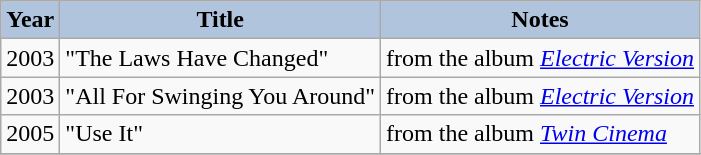<table class="wikitable">
<tr align="center">
<th style="background:#B0C4DE;">Year</th>
<th style="background:#B0C4DE;">Title</th>
<th style="background:#B0C4DE;">Notes</th>
</tr>
<tr>
<td>2003</td>
<td>"The Laws Have Changed"</td>
<td>from the album <em><a href='#'>Electric Version</a></em></td>
</tr>
<tr>
<td>2003</td>
<td>"All For Swinging You Around"</td>
<td>from the album <em><a href='#'>Electric Version</a></em></td>
</tr>
<tr>
<td>2005</td>
<td>"Use It"</td>
<td>from the album <em><a href='#'>Twin Cinema</a></em></td>
</tr>
<tr>
</tr>
</table>
